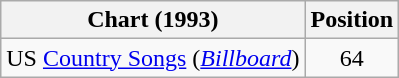<table class="wikitable sortable">
<tr>
<th scope="col">Chart (1993)</th>
<th scope="col">Position</th>
</tr>
<tr>
<td>US <a href='#'>Country Songs</a> (<em><a href='#'>Billboard</a></em>)</td>
<td align="center">64</td>
</tr>
</table>
